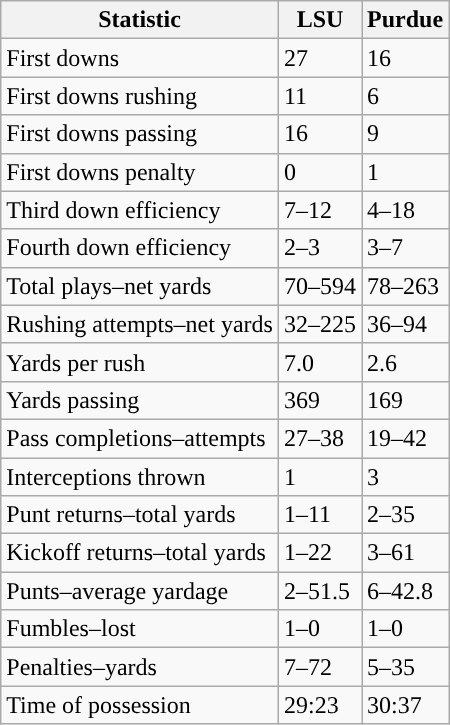<table class="wikitable">
<tr>
<th>Statistic</th>
<th><strong>LSU</strong></th>
<th><strong>Purdue</strong></th>
</tr>
<tr>
<td>First downs</td>
<td>27</td>
<td>16</td>
</tr>
<tr>
<td>First downs rushing</td>
<td>11</td>
<td>6</td>
</tr>
<tr>
<td>First downs passing</td>
<td>16</td>
<td>9</td>
</tr>
<tr>
<td>First downs penalty</td>
<td>0</td>
<td>1</td>
</tr>
<tr>
<td>Third down efficiency</td>
<td>7–12</td>
<td>4–18</td>
</tr>
<tr>
<td>Fourth down efficiency</td>
<td>2–3</td>
<td>3–7</td>
</tr>
<tr>
<td>Total plays–net yards</td>
<td>70–594</td>
<td>78–263</td>
</tr>
<tr>
<td>Rushing attempts–net yards</td>
<td>32–225</td>
<td>36–94</td>
</tr>
<tr>
<td>Yards per rush</td>
<td>7.0</td>
<td>2.6</td>
</tr>
<tr>
<td>Yards passing</td>
<td>369</td>
<td>169</td>
</tr>
<tr>
<td>Pass completions–attempts</td>
<td>27–38</td>
<td>19–42</td>
</tr>
<tr>
<td>Interceptions thrown</td>
<td>1</td>
<td>3</td>
</tr>
<tr>
<td>Punt returns–total yards</td>
<td>1–11</td>
<td>2–35</td>
</tr>
<tr>
<td>Kickoff returns–total yards</td>
<td>1–22</td>
<td>3–61</td>
</tr>
<tr>
<td>Punts–average yardage</td>
<td>2–51.5</td>
<td>6–42.8</td>
</tr>
<tr>
<td>Fumbles–lost</td>
<td>1–0</td>
<td>1–0</td>
</tr>
<tr>
<td>Penalties–yards</td>
<td>7–72</td>
<td>5–35</td>
</tr>
<tr>
<td>Time of possession</td>
<td>29:23</td>
<td>30:37</td>
</tr>
</table>
